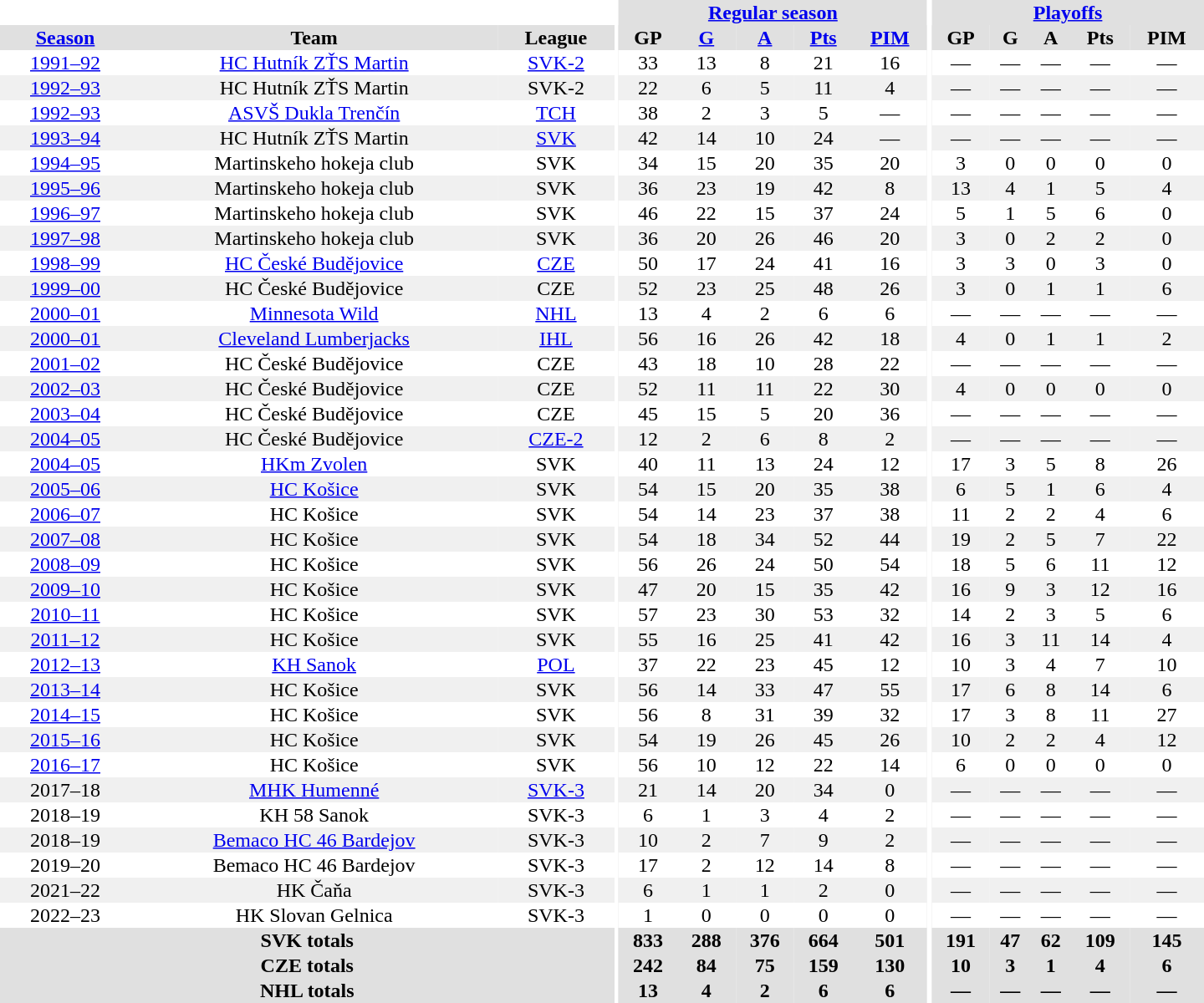<table border="0" cellpadding="1" cellspacing="0" style="text-align:center; width:60em">
<tr bgcolor="#e0e0e0">
<th colspan="3" bgcolor="#ffffff"></th>
<th rowspan="100" bgcolor="#ffffff"></th>
<th colspan="5"><a href='#'>Regular season</a></th>
<th rowspan="100" bgcolor="#ffffff"></th>
<th colspan="5"><a href='#'>Playoffs</a></th>
</tr>
<tr bgcolor="#e0e0e0">
<th><a href='#'>Season</a></th>
<th>Team</th>
<th>League</th>
<th>GP</th>
<th><a href='#'>G</a></th>
<th><a href='#'>A</a></th>
<th><a href='#'>Pts</a></th>
<th><a href='#'>PIM</a></th>
<th>GP</th>
<th>G</th>
<th>A</th>
<th>Pts</th>
<th>PIM</th>
</tr>
<tr>
<td><a href='#'>1991–92</a></td>
<td><a href='#'>HC Hutník ZŤS Martin</a></td>
<td><a href='#'>SVK-2</a></td>
<td>33</td>
<td>13</td>
<td>8</td>
<td>21</td>
<td>16</td>
<td>—</td>
<td>—</td>
<td>—</td>
<td>—</td>
<td>—</td>
</tr>
<tr bgcolor="#f0f0f0">
<td><a href='#'>1992–93</a></td>
<td>HC Hutník ZŤS Martin</td>
<td>SVK-2</td>
<td>22</td>
<td>6</td>
<td>5</td>
<td>11</td>
<td>4</td>
<td>—</td>
<td>—</td>
<td>—</td>
<td>—</td>
<td>—</td>
</tr>
<tr>
<td><a href='#'>1992–93</a></td>
<td><a href='#'>ASVŠ Dukla Trenčín</a></td>
<td><a href='#'>TCH</a></td>
<td>38</td>
<td>2</td>
<td>3</td>
<td>5</td>
<td>—</td>
<td>—</td>
<td>—</td>
<td>—</td>
<td>—</td>
<td>—</td>
</tr>
<tr bgcolor="#f0f0f0">
<td><a href='#'>1993–94</a></td>
<td>HC Hutník ZŤS Martin</td>
<td><a href='#'>SVK</a></td>
<td>42</td>
<td>14</td>
<td>10</td>
<td>24</td>
<td>—</td>
<td>—</td>
<td>—</td>
<td>—</td>
<td>—</td>
<td>—</td>
</tr>
<tr>
<td><a href='#'>1994–95</a></td>
<td>Martinskeho hokeja club</td>
<td>SVK</td>
<td>34</td>
<td>15</td>
<td>20</td>
<td>35</td>
<td>20</td>
<td>3</td>
<td>0</td>
<td>0</td>
<td>0</td>
<td>0</td>
</tr>
<tr bgcolor="#f0f0f0">
<td><a href='#'>1995–96</a></td>
<td>Martinskeho hokeja club</td>
<td>SVK</td>
<td>36</td>
<td>23</td>
<td>19</td>
<td>42</td>
<td>8</td>
<td>13</td>
<td>4</td>
<td>1</td>
<td>5</td>
<td>4</td>
</tr>
<tr>
<td><a href='#'>1996–97</a></td>
<td>Martinskeho hokeja club</td>
<td>SVK</td>
<td>46</td>
<td>22</td>
<td>15</td>
<td>37</td>
<td>24</td>
<td>5</td>
<td>1</td>
<td>5</td>
<td>6</td>
<td>0</td>
</tr>
<tr bgcolor="#f0f0f0">
<td><a href='#'>1997–98</a></td>
<td>Martinskeho hokeja club</td>
<td>SVK</td>
<td>36</td>
<td>20</td>
<td>26</td>
<td>46</td>
<td>20</td>
<td>3</td>
<td>0</td>
<td>2</td>
<td>2</td>
<td>0</td>
</tr>
<tr>
<td><a href='#'>1998–99</a></td>
<td><a href='#'>HC České Budějovice</a></td>
<td><a href='#'>CZE</a></td>
<td>50</td>
<td>17</td>
<td>24</td>
<td>41</td>
<td>16</td>
<td>3</td>
<td>3</td>
<td>0</td>
<td>3</td>
<td>0</td>
</tr>
<tr bgcolor="#f0f0f0">
<td><a href='#'>1999–00</a></td>
<td>HC České Budějovice</td>
<td>CZE</td>
<td>52</td>
<td>23</td>
<td>25</td>
<td>48</td>
<td>26</td>
<td>3</td>
<td>0</td>
<td>1</td>
<td>1</td>
<td>6</td>
</tr>
<tr>
<td><a href='#'>2000–01</a></td>
<td><a href='#'>Minnesota Wild</a></td>
<td><a href='#'>NHL</a></td>
<td>13</td>
<td>4</td>
<td>2</td>
<td>6</td>
<td>6</td>
<td>—</td>
<td>—</td>
<td>—</td>
<td>—</td>
<td>—</td>
</tr>
<tr bgcolor="#f0f0f0">
<td><a href='#'>2000–01</a></td>
<td><a href='#'>Cleveland Lumberjacks</a></td>
<td><a href='#'>IHL</a></td>
<td>56</td>
<td>16</td>
<td>26</td>
<td>42</td>
<td>18</td>
<td>4</td>
<td>0</td>
<td>1</td>
<td>1</td>
<td>2</td>
</tr>
<tr>
<td><a href='#'>2001–02</a></td>
<td>HC České Budějovice</td>
<td>CZE</td>
<td>43</td>
<td>18</td>
<td>10</td>
<td>28</td>
<td>22</td>
<td>—</td>
<td>—</td>
<td>—</td>
<td>—</td>
<td>—</td>
</tr>
<tr bgcolor="#f0f0f0">
<td><a href='#'>2002–03</a></td>
<td>HC České Budějovice</td>
<td>CZE</td>
<td>52</td>
<td>11</td>
<td>11</td>
<td>22</td>
<td>30</td>
<td>4</td>
<td>0</td>
<td>0</td>
<td>0</td>
<td>0</td>
</tr>
<tr>
<td><a href='#'>2003–04</a></td>
<td>HC České Budějovice</td>
<td>CZE</td>
<td>45</td>
<td>15</td>
<td>5</td>
<td>20</td>
<td>36</td>
<td>—</td>
<td>—</td>
<td>—</td>
<td>—</td>
<td>—</td>
</tr>
<tr bgcolor="#f0f0f0">
<td><a href='#'>2004–05</a></td>
<td>HC České Budějovice</td>
<td><a href='#'>CZE-2</a></td>
<td>12</td>
<td>2</td>
<td>6</td>
<td>8</td>
<td>2</td>
<td>—</td>
<td>—</td>
<td>—</td>
<td>—</td>
<td>—</td>
</tr>
<tr>
<td><a href='#'>2004–05</a></td>
<td><a href='#'>HKm Zvolen</a></td>
<td>SVK</td>
<td>40</td>
<td>11</td>
<td>13</td>
<td>24</td>
<td>12</td>
<td>17</td>
<td>3</td>
<td>5</td>
<td>8</td>
<td>26</td>
</tr>
<tr bgcolor="#f0f0f0">
<td><a href='#'>2005–06</a></td>
<td><a href='#'>HC Košice</a></td>
<td>SVK</td>
<td>54</td>
<td>15</td>
<td>20</td>
<td>35</td>
<td>38</td>
<td>6</td>
<td>5</td>
<td>1</td>
<td>6</td>
<td>4</td>
</tr>
<tr>
<td><a href='#'>2006–07</a></td>
<td>HC Košice</td>
<td>SVK</td>
<td>54</td>
<td>14</td>
<td>23</td>
<td>37</td>
<td>38</td>
<td>11</td>
<td>2</td>
<td>2</td>
<td>4</td>
<td>6</td>
</tr>
<tr bgcolor="#f0f0f0">
<td><a href='#'>2007–08</a></td>
<td>HC Košice</td>
<td>SVK</td>
<td>54</td>
<td>18</td>
<td>34</td>
<td>52</td>
<td>44</td>
<td>19</td>
<td>2</td>
<td>5</td>
<td>7</td>
<td>22</td>
</tr>
<tr>
<td><a href='#'>2008–09</a></td>
<td>HC Košice</td>
<td>SVK</td>
<td>56</td>
<td>26</td>
<td>24</td>
<td>50</td>
<td>54</td>
<td>18</td>
<td>5</td>
<td>6</td>
<td>11</td>
<td>12</td>
</tr>
<tr bgcolor="#f0f0f0">
<td><a href='#'>2009–10</a></td>
<td>HC Košice</td>
<td>SVK</td>
<td>47</td>
<td>20</td>
<td>15</td>
<td>35</td>
<td>42</td>
<td>16</td>
<td>9</td>
<td>3</td>
<td>12</td>
<td>16</td>
</tr>
<tr>
<td><a href='#'>2010–11</a></td>
<td>HC Košice</td>
<td>SVK</td>
<td>57</td>
<td>23</td>
<td>30</td>
<td>53</td>
<td>32</td>
<td>14</td>
<td>2</td>
<td>3</td>
<td>5</td>
<td>6</td>
</tr>
<tr bgcolor="#f0f0f0">
<td><a href='#'>2011–12</a></td>
<td>HC Košice</td>
<td>SVK</td>
<td>55</td>
<td>16</td>
<td>25</td>
<td>41</td>
<td>42</td>
<td>16</td>
<td>3</td>
<td>11</td>
<td>14</td>
<td>4</td>
</tr>
<tr>
<td><a href='#'>2012–13</a></td>
<td><a href='#'>KH Sanok</a></td>
<td><a href='#'>POL</a></td>
<td>37</td>
<td>22</td>
<td>23</td>
<td>45</td>
<td>12</td>
<td>10</td>
<td>3</td>
<td>4</td>
<td>7</td>
<td>10</td>
</tr>
<tr bgcolor="#f0f0f0">
<td><a href='#'>2013–14</a></td>
<td>HC Košice</td>
<td>SVK</td>
<td>56</td>
<td>14</td>
<td>33</td>
<td>47</td>
<td>55</td>
<td>17</td>
<td>6</td>
<td>8</td>
<td>14</td>
<td>6</td>
</tr>
<tr>
<td><a href='#'>2014–15</a></td>
<td>HC Košice</td>
<td>SVK</td>
<td>56</td>
<td>8</td>
<td>31</td>
<td>39</td>
<td>32</td>
<td>17</td>
<td>3</td>
<td>8</td>
<td>11</td>
<td>27</td>
</tr>
<tr bgcolor="#f0f0f0">
<td><a href='#'>2015–16</a></td>
<td>HC Košice</td>
<td>SVK</td>
<td>54</td>
<td>19</td>
<td>26</td>
<td>45</td>
<td>26</td>
<td>10</td>
<td>2</td>
<td>2</td>
<td>4</td>
<td>12</td>
</tr>
<tr>
<td><a href='#'>2016–17</a></td>
<td>HC Košice</td>
<td>SVK</td>
<td>56</td>
<td>10</td>
<td>12</td>
<td>22</td>
<td>14</td>
<td>6</td>
<td>0</td>
<td>0</td>
<td>0</td>
<td>0</td>
</tr>
<tr bgcolor="#f0f0f0">
<td>2017–18</td>
<td><a href='#'>MHK Humenné</a></td>
<td><a href='#'>SVK-3</a></td>
<td>21</td>
<td>14</td>
<td>20</td>
<td>34</td>
<td>0</td>
<td>—</td>
<td>—</td>
<td>—</td>
<td>—</td>
<td>—</td>
</tr>
<tr>
<td>2018–19</td>
<td>KH 58 Sanok</td>
<td>SVK-3</td>
<td>6</td>
<td>1</td>
<td>3</td>
<td>4</td>
<td>2</td>
<td>—</td>
<td>—</td>
<td>—</td>
<td>—</td>
<td>—</td>
</tr>
<tr bgcolor="#f0f0f0">
<td>2018–19</td>
<td><a href='#'>Bemaco HC 46 Bardejov</a></td>
<td>SVK-3</td>
<td>10</td>
<td>2</td>
<td>7</td>
<td>9</td>
<td>2</td>
<td>—</td>
<td>—</td>
<td>—</td>
<td>—</td>
<td>—</td>
</tr>
<tr>
<td>2019–20</td>
<td>Bemaco HC 46 Bardejov</td>
<td>SVK-3</td>
<td>17</td>
<td>2</td>
<td>12</td>
<td>14</td>
<td>8</td>
<td>—</td>
<td>—</td>
<td>—</td>
<td>—</td>
<td>—</td>
</tr>
<tr bgcolor="#f0f0f0">
<td>2021–22</td>
<td>HK Čaňa</td>
<td>SVK-3</td>
<td>6</td>
<td>1</td>
<td>1</td>
<td>2</td>
<td>0</td>
<td>—</td>
<td>—</td>
<td>—</td>
<td>—</td>
<td>—</td>
</tr>
<tr>
<td>2022–23</td>
<td>HK Slovan Gelnica</td>
<td>SVK-3</td>
<td>1</td>
<td>0</td>
<td>0</td>
<td>0</td>
<td>0</td>
<td>—</td>
<td>—</td>
<td>—</td>
<td>—</td>
<td>—</td>
</tr>
<tr bgcolor="#e0e0e0">
<th colspan="3">SVK totals</th>
<th>833</th>
<th>288</th>
<th>376</th>
<th>664</th>
<th>501</th>
<th>191</th>
<th>47</th>
<th>62</th>
<th>109</th>
<th>145</th>
</tr>
<tr bgcolor="#e0e0e0">
<th colspan="3">CZE totals</th>
<th>242</th>
<th>84</th>
<th>75</th>
<th>159</th>
<th>130</th>
<th>10</th>
<th>3</th>
<th>1</th>
<th>4</th>
<th>6</th>
</tr>
<tr bgcolor="#e0e0e0">
<th colspan="3">NHL totals</th>
<th>13</th>
<th>4</th>
<th>2</th>
<th>6</th>
<th>6</th>
<th>—</th>
<th>—</th>
<th>—</th>
<th>—</th>
<th>—</th>
</tr>
</table>
